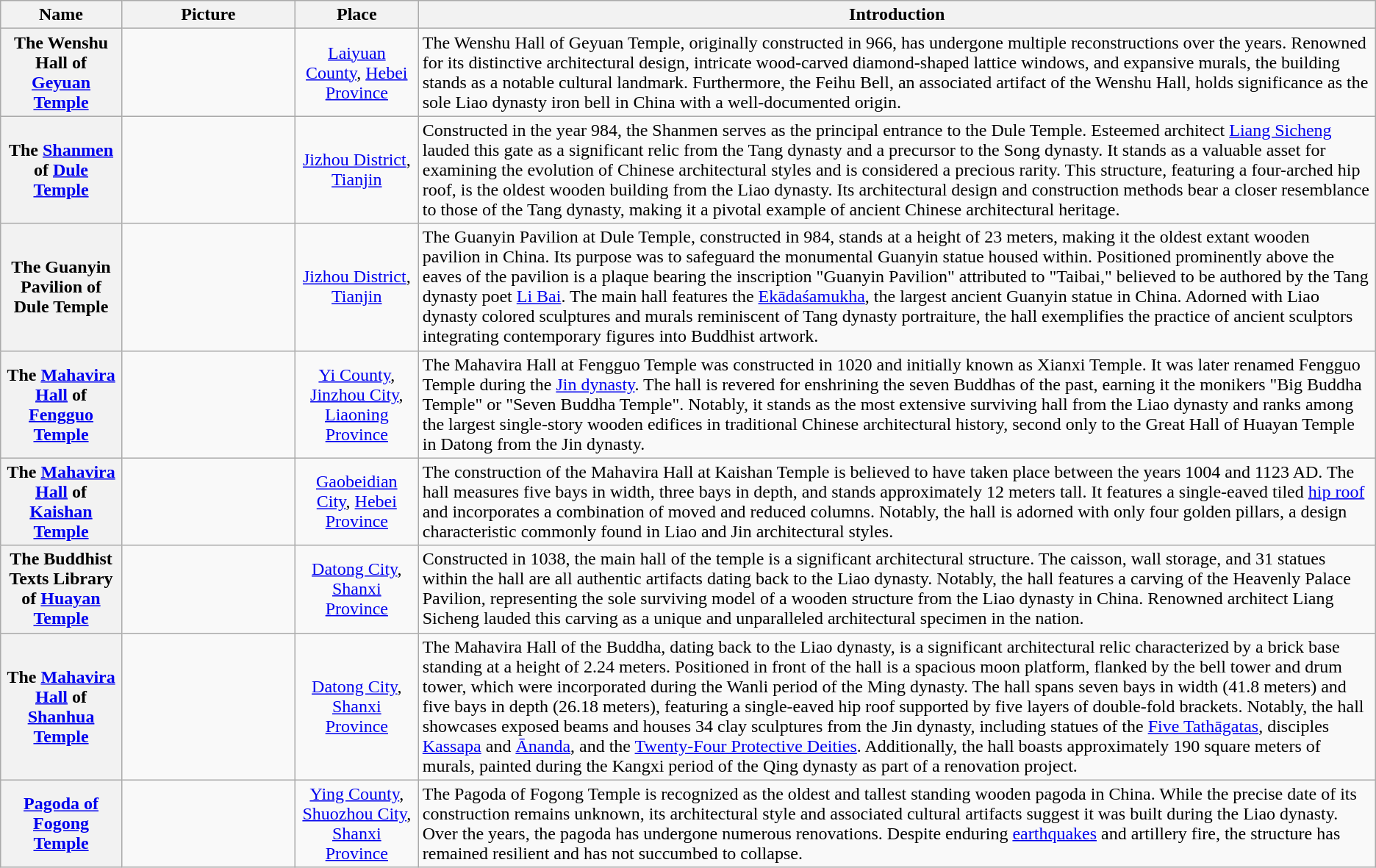<table class="wikitable sortable plainrowheaders">
<tr>
<th scope="col">Name</th>
<th class="unsortable" style="width:150px" scope="col">Picture</th>
<th scope="col">Place</th>
<th scope="col" class="unsortable">Introduction</th>
</tr>
<tr>
<th scope="row">The Wenshu Hall of <a href='#'>Geyuan Temple</a></th>
<td align="center"></td>
<td align="center"><a href='#'>Laiyuan County</a>, <a href='#'>Hebei Province</a></td>
<td>The Wenshu Hall of Geyuan Temple, originally constructed in 966, has undergone multiple reconstructions over the years. Renowned for its distinctive architectural design, intricate wood-carved diamond-shaped lattice windows, and expansive murals, the building stands as a notable cultural landmark. Furthermore, the Feihu Bell, an associated artifact of the Wenshu Hall, holds significance as the sole Liao dynasty iron bell in China with a well-documented origin.</td>
</tr>
<tr>
<th scope="row">The <a href='#'>Shanmen</a> of <a href='#'>Dule Temple</a></th>
<td align="center"></td>
<td align="center"><a href='#'>Jizhou District</a>, <a href='#'>Tianjin</a></td>
<td>Constructed in the year 984, the Shanmen serves as the principal entrance to the Dule Temple. Esteemed architect <a href='#'>Liang Sicheng</a> lauded this gate as a significant relic from the Tang dynasty and a precursor to the Song dynasty. It stands as a valuable asset for examining the evolution of Chinese architectural styles and is considered a precious rarity. This structure, featuring a four-arched hip roof, is the oldest wooden building from the Liao dynasty. Its architectural design and construction methods bear a closer resemblance to those of the Tang dynasty, making it a pivotal example of ancient Chinese architectural heritage.</td>
</tr>
<tr>
<th scope="row">The Guanyin Pavilion of Dule Temple</th>
<td align="center"></td>
<td align="center"><a href='#'>Jizhou District</a>, <a href='#'>Tianjin</a></td>
<td>The Guanyin Pavilion at Dule Temple, constructed in 984, stands at a height of 23 meters, making it the oldest extant wooden pavilion in China. Its purpose was to safeguard the monumental Guanyin statue housed within. Positioned prominently above the eaves of the pavilion is a plaque bearing the inscription "Guanyin Pavilion" attributed to "Taibai," believed to be authored by the Tang dynasty poet <a href='#'>Li Bai</a>. The main hall features the <a href='#'>Ekādaśamukha</a>, the largest ancient Guanyin statue in China. Adorned with Liao dynasty colored sculptures and murals reminiscent of Tang dynasty portraiture, the hall exemplifies the practice of ancient sculptors integrating contemporary figures into Buddhist artwork.</td>
</tr>
<tr>
<th scope="row">The <a href='#'>Mahavira Hall</a> of <a href='#'>Fengguo Temple</a></th>
<td align="center"></td>
<td align="center"><a href='#'>Yi County</a>, <a href='#'>Jinzhou City</a>, <a href='#'>Liaoning Province</a></td>
<td>The Mahavira Hall at Fengguo Temple was constructed in 1020 and initially known as Xianxi Temple. It was later renamed Fengguo Temple during the <a href='#'>Jin dynasty</a>. The hall is revered for enshrining the seven Buddhas of the past, earning it the monikers "Big Buddha Temple" or "Seven Buddha Temple". Notably, it stands as the most extensive surviving hall from the Liao dynasty and ranks among the largest single-story wooden edifices in traditional Chinese architectural history, second only to the Great Hall of Huayan Temple in Datong from the Jin dynasty.</td>
</tr>
<tr>
<th scope="row">The <a href='#'>Mahavira Hall</a> of <a href='#'>Kaishan Temple</a></th>
<td align="center"></td>
<td align="center"><a href='#'>Gaobeidian City</a>, <a href='#'>Hebei Province</a></td>
<td>The construction of the Mahavira Hall at Kaishan Temple is believed to have taken place between the years 1004 and 1123 AD. The hall measures five bays in width, three bays in depth, and stands approximately 12 meters tall. It features a single-eaved tiled <a href='#'>hip roof</a> and incorporates a combination of moved and reduced columns. Notably, the hall is adorned with only four golden pillars, a design characteristic commonly found in Liao and Jin architectural styles.</td>
</tr>
<tr>
<th scope="row">The Buddhist Texts Library of <a href='#'>Huayan Temple</a></th>
<td align="center"></td>
<td align="center"><a href='#'>Datong City</a>, <a href='#'>Shanxi Province</a></td>
<td>Constructed in 1038, the main hall of the temple is a significant architectural structure. The caisson, wall storage, and 31 statues within the hall are all authentic artifacts dating back to the Liao dynasty. Notably, the hall features a carving of the Heavenly Palace Pavilion, representing the sole surviving model of a wooden structure from the Liao dynasty in China. Renowned architect Liang Sicheng lauded this carving as a unique and unparalleled architectural specimen in the nation.</td>
</tr>
<tr>
<th scope="row">The <a href='#'>Mahavira Hall</a> of <a href='#'>Shanhua Temple</a></th>
<td align="center"></td>
<td align="center"><a href='#'>Datong City</a>, <a href='#'>Shanxi Province</a></td>
<td>The Mahavira Hall of the Buddha, dating back to the Liao dynasty, is a significant architectural relic characterized by a brick base standing at a height of 2.24 meters. Positioned in front of the hall is a spacious moon platform, flanked by the bell tower and drum tower, which were incorporated during the Wanli period of the Ming dynasty. The hall spans seven bays in width (41.8 meters) and five bays in depth (26.18 meters), featuring a single-eaved hip roof supported by five layers of double-fold brackets. Notably, the hall showcases exposed beams and houses 34 clay sculptures from the Jin dynasty, including statues of the <a href='#'>Five Tathāgatas</a>, disciples <a href='#'>Kassapa</a> and <a href='#'>Ānanda</a>, and the <a href='#'>Twenty-Four Protective Deities</a>. Additionally, the hall boasts approximately 190 square meters of murals, painted during the Kangxi period of the Qing dynasty as part of a renovation project.</td>
</tr>
<tr>
<th scope="row"><a href='#'>Pagoda of Fogong Temple</a></th>
<td align="center"></td>
<td align="center"><a href='#'>Ying County</a>, <a href='#'>Shuozhou City</a>, <a href='#'>Shanxi Province</a></td>
<td>The Pagoda of Fogong Temple is recognized as the oldest and tallest standing wooden pagoda in China. While the precise date of its construction remains unknown, its architectural style and associated cultural artifacts suggest it was built during the Liao dynasty. Over the years, the pagoda has undergone numerous renovations. Despite enduring <a href='#'>earthquakes</a> and artillery fire, the structure has remained resilient and has not succumbed to collapse.</td>
</tr>
</table>
